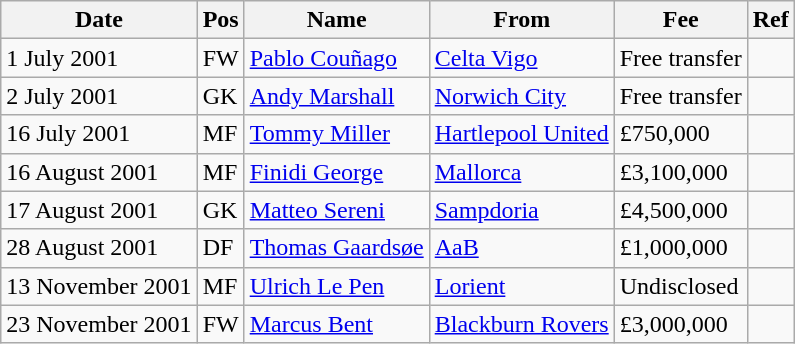<table class="wikitable">
<tr>
<th>Date</th>
<th>Pos</th>
<th>Name</th>
<th>From</th>
<th>Fee</th>
<th>Ref</th>
</tr>
<tr>
<td>1 July 2001</td>
<td>FW</td>
<td> <a href='#'>Pablo Couñago</a></td>
<td> <a href='#'>Celta Vigo</a></td>
<td>Free transfer</td>
<td></td>
</tr>
<tr>
<td>2 July 2001</td>
<td>GK</td>
<td> <a href='#'>Andy Marshall</a></td>
<td> <a href='#'>Norwich City</a></td>
<td>Free transfer</td>
<td></td>
</tr>
<tr>
<td>16 July 2001</td>
<td>MF</td>
<td> <a href='#'>Tommy Miller</a></td>
<td> <a href='#'>Hartlepool United</a></td>
<td>£750,000</td>
<td></td>
</tr>
<tr>
<td>16 August 2001</td>
<td>MF</td>
<td> <a href='#'>Finidi George</a></td>
<td> <a href='#'>Mallorca</a></td>
<td>£3,100,000</td>
<td></td>
</tr>
<tr>
<td>17 August 2001</td>
<td>GK</td>
<td> <a href='#'>Matteo Sereni</a></td>
<td> <a href='#'>Sampdoria</a></td>
<td>£4,500,000</td>
<td></td>
</tr>
<tr>
<td>28 August 2001</td>
<td>DF</td>
<td> <a href='#'>Thomas Gaardsøe</a></td>
<td> <a href='#'>AaB</a></td>
<td>£1,000,000</td>
<td></td>
</tr>
<tr>
<td>13 November 2001</td>
<td>MF</td>
<td> <a href='#'>Ulrich Le Pen</a></td>
<td> <a href='#'>Lorient</a></td>
<td>Undisclosed</td>
<td></td>
</tr>
<tr>
<td>23 November 2001</td>
<td>FW</td>
<td> <a href='#'>Marcus Bent</a></td>
<td> <a href='#'>Blackburn Rovers</a></td>
<td>£3,000,000</td>
<td></td>
</tr>
</table>
